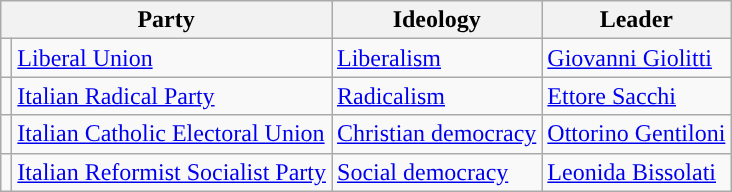<table class=wikitable style="font-size:100%">
<tr>
<th colspan=2>Party</th>
<th>Ideology</th>
<th>Leader</th>
</tr>
<tr>
<td style="color:inherit;background:"></td>
<td><a href='#'>Liberal Union</a></td>
<td><a href='#'>Liberalism</a></td>
<td><a href='#'>Giovanni Giolitti</a></td>
</tr>
<tr>
<td style="color:inherit;background:"></td>
<td><a href='#'>Italian Radical Party</a></td>
<td><a href='#'>Radicalism</a></td>
<td><a href='#'>Ettore Sacchi</a></td>
</tr>
<tr>
<td style="color:inherit;background:"></td>
<td><a href='#'>Italian Catholic Electoral Union</a></td>
<td><a href='#'>Christian democracy</a></td>
<td><a href='#'>Ottorino Gentiloni</a></td>
</tr>
<tr>
<td style="color:inherit;background:"></td>
<td><a href='#'>Italian Reformist Socialist Party</a></td>
<td><a href='#'>Social democracy</a></td>
<td><a href='#'>Leonida Bissolati</a></td>
</tr>
</table>
